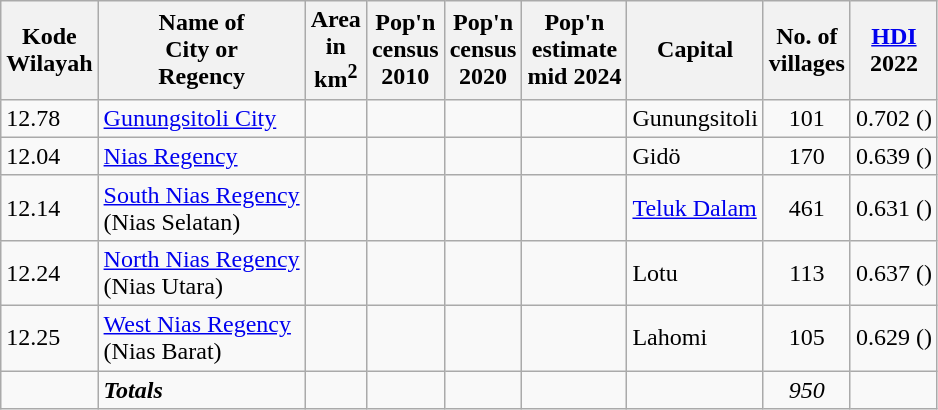<table class="sortable wikitable">
<tr>
<th>Kode <br>Wilayah</th>
<th>Name of<br>City or <br>Regency</th>
<th>Area <br>in<br>km<sup>2</sup></th>
<th>Pop'n<br>census<br>2010</th>
<th>Pop'n<br>census<br>2020</th>
<th>Pop'n<br>estimate<br>mid 2024</th>
<th>Capital</th>
<th>No. of<br>villages</th>
<th><a href='#'>HDI</a><br>2022</th>
</tr>
<tr>
<td>12.78</td>
<td><a href='#'>Gunungsitoli City</a></td>
<td align="right"></td>
<td align="right"></td>
<td align="right"></td>
<td align="right"></td>
<td>Gunungsitoli</td>
<td align="center">101</td>
<td>0.702 ()</td>
</tr>
<tr>
<td>12.04</td>
<td><a href='#'>Nias Regency</a></td>
<td align="right"></td>
<td align="right"></td>
<td align="right"></td>
<td align="right"></td>
<td>Gidö</td>
<td align="center">170</td>
<td>0.639 ()</td>
</tr>
<tr>
<td>12.14</td>
<td><a href='#'>South Nias Regency</a><br>(Nias Selatan)</td>
<td align="right"></td>
<td align="right"></td>
<td align="right"></td>
<td align="right"></td>
<td><a href='#'>Teluk Dalam</a></td>
<td align="center">461</td>
<td>0.631 ()</td>
</tr>
<tr>
<td>12.24</td>
<td><a href='#'>North Nias Regency</a><br>(Nias Utara)</td>
<td align="right"></td>
<td align="right"></td>
<td align="right"></td>
<td align="right"></td>
<td>Lotu</td>
<td align="center">113</td>
<td>0.637 ()</td>
</tr>
<tr>
<td>12.25</td>
<td><a href='#'>West Nias Regency</a><br>(Nias Barat)</td>
<td align="right"></td>
<td align="right"></td>
<td align="right"></td>
<td align="right"></td>
<td>Lahomi</td>
<td align="center">105</td>
<td>0.629 ()</td>
</tr>
<tr>
<td></td>
<td><strong><em>Totals</em></strong></td>
<td align="right"><em></em></td>
<td align="right"><em></em></td>
<td align="right"><em> </em></td>
<td align="right"><em> </em></td>
<td></td>
<td align="center"><em>950</em></td>
<td></td>
</tr>
</table>
